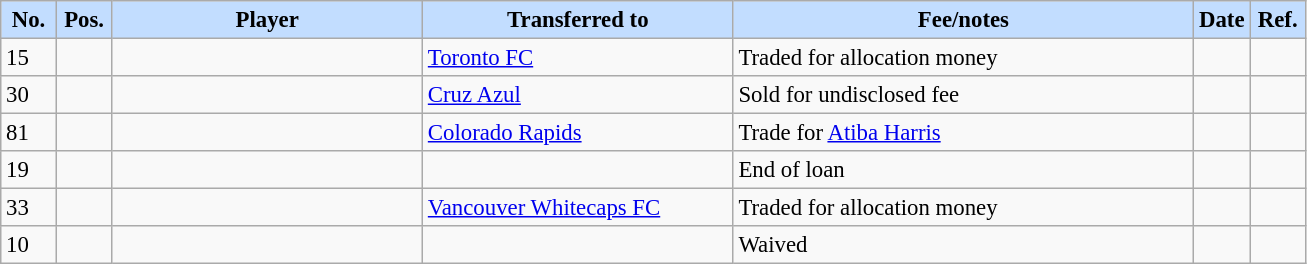<table class="wikitable sortable" style="text-align:left; font-size:95%;">
<tr>
<th style="background:#c2ddff; width:30px;"><strong>No.</strong></th>
<th style="background:#c2ddff; width:30px;"><strong>Pos.</strong></th>
<th style="background:#c2ddff; width:200px;"><strong>Player</strong></th>
<th style="background:#c2ddff; width:200px;"><strong>Transferred to</strong></th>
<th style="background:#c2ddff; width:300px;"><strong>Fee/notes</strong></th>
<th style="background:#c2ddff; width:30px;"><strong>Date</strong></th>
<th style="background:#c2ddff; width:30px;"><strong>Ref.</strong></th>
</tr>
<tr>
<td>15</td>
<td align=center></td>
<td></td>
<td> <a href='#'>Toronto FC</a></td>
<td>Traded for allocation money</td>
<td></td>
<td></td>
</tr>
<tr>
<td>30</td>
<td align=center></td>
<td></td>
<td> <a href='#'>Cruz Azul</a></td>
<td>Sold for undisclosed fee</td>
<td></td>
<td></td>
</tr>
<tr>
<td>81</td>
<td align=center></td>
<td></td>
<td> <a href='#'>Colorado Rapids</a></td>
<td>Trade for <a href='#'>Atiba Harris</a></td>
<td></td>
<td></td>
</tr>
<tr>
<td>19</td>
<td align=center></td>
<td></td>
<td></td>
<td>End of loan</td>
<td></td>
<td></td>
</tr>
<tr>
<td>33</td>
<td align=center></td>
<td></td>
<td> <a href='#'>Vancouver Whitecaps FC</a></td>
<td>Traded for allocation money</td>
<td></td>
<td></td>
</tr>
<tr>
<td>10</td>
<td align=center></td>
<td></td>
<td></td>
<td>Waived</td>
<td></td>
<td></td>
</tr>
</table>
